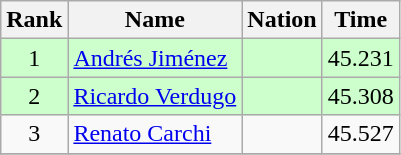<table class="wikitable" style="text-align:center">
<tr>
<th>Rank</th>
<th>Name</th>
<th>Nation</th>
<th>Time</th>
</tr>
<tr bgcolor=ccffcc>
<td>1</td>
<td align=left><a href='#'>Andrés Jiménez</a></td>
<td align=left></td>
<td>45.231</td>
</tr>
<tr bgcolor=ccffcc>
<td>2</td>
<td align=left><a href='#'>Ricardo Verdugo</a></td>
<td align=left></td>
<td>45.308</td>
</tr>
<tr>
<td>3</td>
<td align=left><a href='#'>Renato Carchi</a></td>
<td align=left></td>
<td>45.527</td>
</tr>
<tr>
</tr>
</table>
